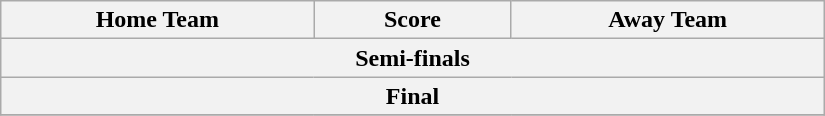<table class="wikitable" style="text-align: center; width:550px">
<tr>
<th scope="col" width="195px">Home Team</th>
<th scope="col" width="120px">Score</th>
<th scope="col" width="195px">Away Team</th>
</tr>
<tr>
<th colspan="3">Semi-finals<br>
</th>
</tr>
<tr>
<th colspan="3">Final<br></th>
</tr>
<tr>
</tr>
</table>
